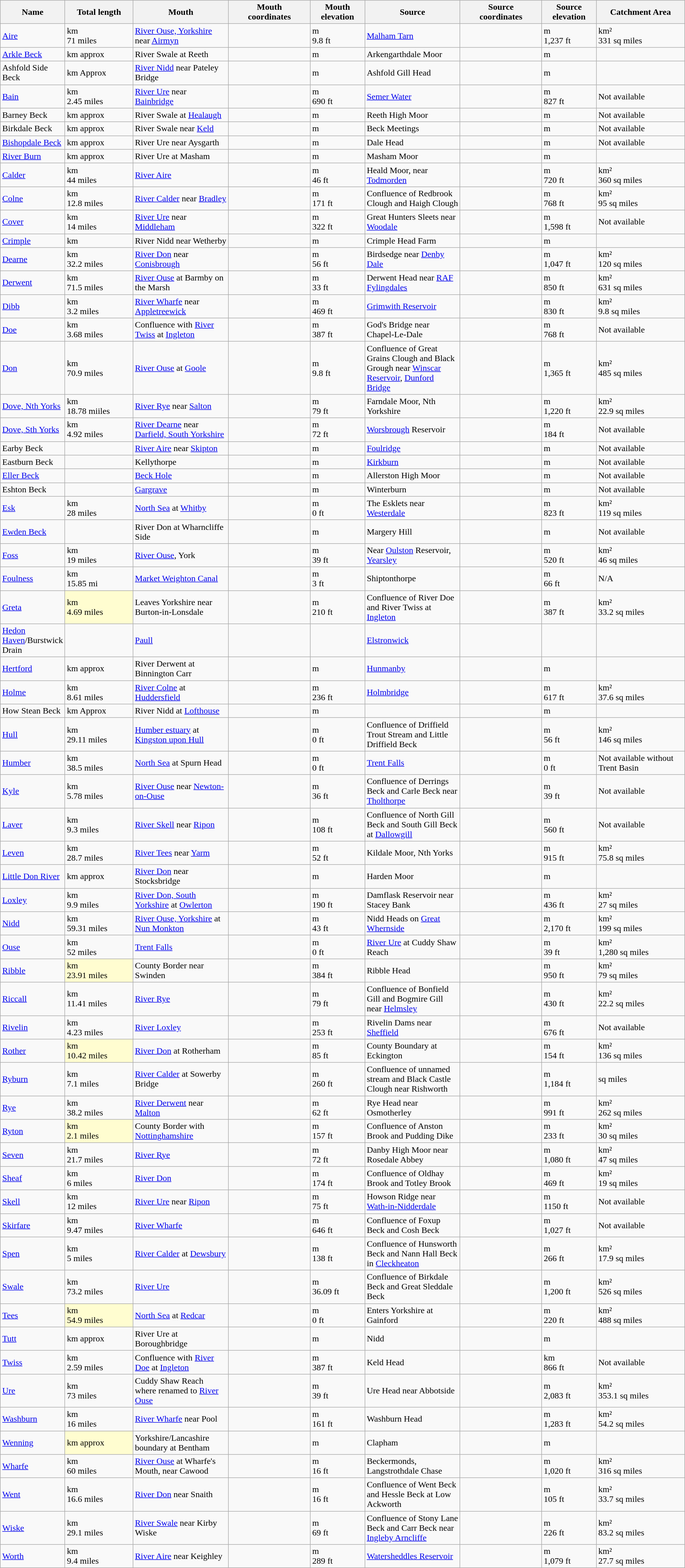<table class="wikitable sortable" style="width:100%">
<tr>
<th width=9%>Name</th>
<th width=10%>Total length</th>
<th width=14%>Mouth</th>
<th width=12%>Mouth<br> coordinates</th>
<th width=8%>Mouth elevation</th>
<th width=14%>Source</th>
<th width=12%>Source<br> coordinates</th>
<th width=8%>Source elevation</th>
<th width=13%>Catchment Area</th>
</tr>
<tr ->
<td><a href='#'>Aire</a></td>
<td> km<br>71 miles</td>
<td><a href='#'>River Ouse, Yorkshire</a> near <a href='#'>Airmyn</a></td>
<td></td>
<td> m<br>9.8 ft</td>
<td><a href='#'>Malham Tarn</a></td>
<td></td>
<td> m<br>1,237 ft</td>
<td> km²<br>331 sq miles</td>
</tr>
<tr ->
<td><a href='#'>Arkle Beck</a></td>
<td> km approx</td>
<td>River Swale at Reeth</td>
<td></td>
<td> m</td>
<td>Arkengarthdale Moor</td>
<td></td>
<td> m</td>
<td></td>
</tr>
<tr ->
<td>Ashfold Side Beck</td>
<td> km Approx</td>
<td><a href='#'>River Nidd</a> near Pateley Bridge</td>
<td></td>
<td> m</td>
<td>Ashfold Gill Head</td>
<td></td>
<td> m</td>
<td></td>
</tr>
<tr ->
<td><a href='#'>Bain</a></td>
<td> km<br>2.45 miles</td>
<td><a href='#'>River Ure</a> near <a href='#'>Bainbridge</a></td>
<td></td>
<td> m<br>690 ft</td>
<td><a href='#'>Semer Water</a></td>
<td></td>
<td> m<br>827 ft</td>
<td>Not available</td>
</tr>
<tr ->
<td>Barney Beck</td>
<td> km approx</td>
<td>River Swale at <a href='#'>Healaugh</a></td>
<td></td>
<td> m</td>
<td>Reeth High Moor</td>
<td></td>
<td>m</td>
<td>Not available</td>
</tr>
<tr ->
<td>Birkdale Beck</td>
<td> km approx</td>
<td>River Swale near <a href='#'>Keld</a></td>
<td></td>
<td> m</td>
<td>Beck Meetings</td>
<td></td>
<td> m</td>
<td>Not available</td>
</tr>
<tr ->
<td><a href='#'>Bishopdale Beck</a></td>
<td> km approx</td>
<td>River Ure near Aysgarth</td>
<td></td>
<td> m</td>
<td>Dale Head</td>
<td></td>
<td> m</td>
<td>Not available</td>
</tr>
<tr ->
<td><a href='#'>River Burn</a></td>
<td> km approx</td>
<td>River Ure at Masham</td>
<td></td>
<td> m</td>
<td>Masham Moor</td>
<td></td>
<td> m</td>
<td></td>
</tr>
<tr ->
<td><a href='#'>Calder</a></td>
<td> km<br>44 miles</td>
<td><a href='#'>River Aire</a></td>
<td></td>
<td> m<br>46 ft</td>
<td>Heald Moor, near <a href='#'>Todmorden</a></td>
<td></td>
<td> m<br>720 ft</td>
<td> km²<br>360 sq miles</td>
</tr>
<tr ->
<td><a href='#'>Colne</a></td>
<td> km<br>12.8 miles</td>
<td><a href='#'>River Calder</a> near <a href='#'>Bradley</a></td>
<td></td>
<td> m<br>171 ft</td>
<td>Confluence of Redbrook Clough and Haigh Clough</td>
<td></td>
<td> m<br>768 ft</td>
<td> km²<br>95 sq miles</td>
</tr>
<tr ->
<td><a href='#'>Cover</a></td>
<td> km<br>14 miles</td>
<td><a href='#'>River Ure</a> near <a href='#'>Middleham</a></td>
<td></td>
<td> m<br>322 ft</td>
<td>Great Hunters Sleets near <a href='#'>Woodale</a></td>
<td></td>
<td> m<br>1,598 ft</td>
<td>Not available</td>
</tr>
<tr ->
<td><a href='#'>Crimple</a></td>
<td> km</td>
<td>River Nidd near Wetherby</td>
<td></td>
<td> m</td>
<td>Crimple Head Farm</td>
<td></td>
<td> m</td>
<td></td>
</tr>
<tr ->
<td><a href='#'>Dearne</a></td>
<td> km<br>32.2 miles</td>
<td><a href='#'>River Don</a> near <a href='#'>Conisbrough</a></td>
<td></td>
<td> m<br>56 ft</td>
<td>Birdsedge near <a href='#'>Denby Dale</a></td>
<td></td>
<td> m<br>1,047 ft</td>
<td> km²<br>120 sq miles</td>
</tr>
<tr ->
<td><a href='#'>Derwent</a></td>
<td> km<br>71.5 miles</td>
<td><a href='#'>River Ouse</a> at Barmby on the Marsh</td>
<td></td>
<td> m<br>33 ft</td>
<td>Derwent Head near <a href='#'>RAF Fylingdales</a></td>
<td></td>
<td> m<br>850 ft</td>
<td> km²<br>631 sq miles</td>
</tr>
<tr ->
<td><a href='#'>Dibb</a></td>
<td> km<br>3.2 miles</td>
<td><a href='#'>River Wharfe</a> near <a href='#'>Appletreewick</a></td>
<td></td>
<td> m<br>469 ft</td>
<td><a href='#'>Grimwith Reservoir</a></td>
<td></td>
<td> m<br>830 ft</td>
<td> km²<br>9.8 sq miles</td>
</tr>
<tr>
<td><a href='#'>Doe</a></td>
<td> km<br>3.68 miles</td>
<td>Confluence with <a href='#'>River Twiss</a> at <a href='#'>Ingleton</a></td>
<td></td>
<td> m<br>387 ft</td>
<td>God's Bridge near Chapel-Le-Dale</td>
<td></td>
<td> m<br>768 ft</td>
<td>Not available</td>
</tr>
<tr ->
<td><a href='#'>Don</a></td>
<td> km<br>70.9 miles</td>
<td><a href='#'>River Ouse</a> at <a href='#'>Goole</a></td>
<td></td>
<td> m<br>9.8 ft</td>
<td>Confluence of Great Grains Clough and Black Grough near <a href='#'>Winscar Reservoir</a>, <a href='#'>Dunford Bridge</a></td>
<td></td>
<td> m<br>1,365 ft</td>
<td> km²<br>485 sq miles</td>
</tr>
<tr ->
<td><a href='#'>Dove, Nth Yorks</a></td>
<td> km<br>18.78 miiles</td>
<td><a href='#'>River Rye</a> near <a href='#'>Salton</a></td>
<td></td>
<td> m<br>79 ft</td>
<td>Farndale Moor, Nth Yorkshire</td>
<td></td>
<td> m<br>1,220 ft</td>
<td> km²<br>22.9 sq miles </td>
</tr>
<tr ->
<td><a href='#'>Dove, Sth Yorks</a></td>
<td> km<br>4.92 miles</td>
<td><a href='#'>River Dearne</a> near <a href='#'>Darfield, South Yorkshire</a></td>
<td></td>
<td> m<br>72 ft</td>
<td><a href='#'>Worsbrough</a> Reservoir</td>
<td></td>
<td> m<br>184 ft</td>
<td>Not available</td>
</tr>
<tr ->
<td>Earby Beck</td>
<td></td>
<td><a href='#'>River Aire</a> near <a href='#'>Skipton</a></td>
<td></td>
<td> m</td>
<td><a href='#'>Foulridge</a></td>
<td></td>
<td> m</td>
<td>Not available</td>
</tr>
<tr ->
<td>Eastburn Beck</td>
<td></td>
<td>Kellythorpe</td>
<td></td>
<td> m</td>
<td><a href='#'>Kirkburn</a></td>
<td></td>
<td> m</td>
<td>Not available</td>
</tr>
<tr ->
<td><a href='#'>Eller Beck</a></td>
<td></td>
<td><a href='#'>Beck Hole</a></td>
<td></td>
<td> m</td>
<td>Allerston High Moor</td>
<td></td>
<td> m</td>
<td>Not available</td>
</tr>
<tr ->
<td>Eshton Beck</td>
<td></td>
<td><a href='#'>Gargrave</a></td>
<td></td>
<td> m</td>
<td>Winterburn</td>
<td></td>
<td> m</td>
<td>Not available</td>
</tr>
<tr ->
<td><a href='#'>Esk</a></td>
<td> km<br>28 miles</td>
<td><a href='#'>North Sea</a> at <a href='#'>Whitby</a></td>
<td></td>
<td> m<br>0 ft</td>
<td>The Esklets near <a href='#'>Westerdale</a></td>
<td></td>
<td> m<br>823 ft</td>
<td> km²<br>119 sq miles</td>
</tr>
<tr ->
<td><a href='#'>Ewden Beck</a></td>
<td></td>
<td>River Don at Wharncliffe Side</td>
<td></td>
<td> m</td>
<td>Margery Hill</td>
<td></td>
<td> m</td>
<td>Not available</td>
</tr>
<tr ->
<td><a href='#'>Foss</a></td>
<td> km<br>19 miles</td>
<td><a href='#'>River Ouse</a>, York</td>
<td></td>
<td> m<br>39 ft</td>
<td>Near <a href='#'>Oulston</a> Reservoir, <a href='#'>Yearsley</a></td>
<td></td>
<td> m<br>520 ft</td>
<td> km²<br>46 sq miles</td>
</tr>
<tr ->
<td><a href='#'>Foulness</a></td>
<td> km<br>15.85 mi</td>
<td><a href='#'>Market Weighton Canal</a></td>
<td><br></td>
<td> m<br>3 ft</td>
<td>Shiptonthorpe</td>
<td><br></td>
<td> m<br> 66 ft</td>
<td>N/A</td>
</tr>
<tr ->
<td><a href='#'>Greta</a></td>
<td style="background:#fffdd0;"> km<br>4.69 miles</td>
<td>Leaves Yorkshire near Burton-in-Lonsdale</td>
<td></td>
<td> m<br>210 ft</td>
<td>Confluence of River Doe and River Twiss at <a href='#'>Ingleton</a></td>
<td></td>
<td> m<br>387 ft</td>
<td> km²<br>33.2 sq miles</td>
</tr>
<tr ->
<td><a href='#'>Hedon Haven</a>/Burstwick Drain</td>
<td></td>
<td><a href='#'>Paull</a></td>
<td></td>
<td></td>
<td><a href='#'>Elstronwick</a></td>
<td></td>
<td></td>
<td></td>
</tr>
<tr ->
<td><a href='#'>Hertford</a></td>
<td> km approx</td>
<td>River Derwent at Binnington Carr</td>
<td></td>
<td> m</td>
<td><a href='#'>Hunmanby</a></td>
<td></td>
<td> m</td>
<td></td>
</tr>
<tr ->
<td><a href='#'>Holme</a></td>
<td> km<br>8.61 miles</td>
<td><a href='#'>River Colne</a> at <a href='#'>Huddersfield</a></td>
<td></td>
<td> m<br>236 ft</td>
<td><a href='#'>Holmbridge</a></td>
<td></td>
<td> m<br>617 ft</td>
<td> km²<br>37.6 sq miles</td>
</tr>
<tr ->
<td>How Stean Beck</td>
<td> km Approx</td>
<td>River Nidd at <a href='#'>Lofthouse</a></td>
<td></td>
<td> m</td>
<td></td>
<td></td>
<td> m</td>
<td></td>
</tr>
<tr ->
<td><a href='#'>Hull</a></td>
<td> km<br>29.11 miles</td>
<td><a href='#'>Humber estuary</a> at <a href='#'>Kingston upon Hull</a></td>
<td></td>
<td> m<br>0 ft</td>
<td>Confluence of Driffield Trout Stream and Little Driffield Beck</td>
<td></td>
<td> m<br>56 ft</td>
<td> km²<br>146 sq miles</td>
</tr>
<tr ->
<td><a href='#'>Humber</a></td>
<td> km<br>38.5 miles</td>
<td><a href='#'>North Sea</a> at Spurn Head</td>
<td></td>
<td> m<br>0 ft</td>
<td><a href='#'>Trent Falls</a></td>
<td></td>
<td> m<br>0 ft</td>
<td>Not available without Trent Basin</td>
</tr>
<tr ->
<td><a href='#'>Kyle</a></td>
<td> km<br>5.78 miles</td>
<td><a href='#'>River Ouse</a> near <a href='#'>Newton-on-Ouse</a></td>
<td></td>
<td> m<br>36 ft</td>
<td>Confluence of Derrings Beck and Carle Beck near <a href='#'>Tholthorpe</a></td>
<td></td>
<td> m<br>39 ft</td>
<td>Not available</td>
</tr>
<tr ->
<td><a href='#'>Laver</a></td>
<td> km<br>9.3 miles</td>
<td><a href='#'>River Skell</a> near <a href='#'>Ripon</a></td>
<td></td>
<td> m<br>108 ft</td>
<td>Confluence of North Gill Beck and South Gill Beck at <a href='#'>Dallowgill</a></td>
<td></td>
<td> m<br>560 ft</td>
<td>Not available</td>
</tr>
<tr ->
<td><a href='#'>Leven</a></td>
<td> km<br>28.7 miles</td>
<td><a href='#'>River Tees</a> near <a href='#'>Yarm</a></td>
<td></td>
<td> m<br>52 ft</td>
<td>Kildale Moor, Nth Yorks</td>
<td></td>
<td> m<br>915 ft</td>
<td> km²<br>75.8 sq miles</td>
</tr>
<tr ->
<td><a href='#'>Little Don River</a></td>
<td> km approx</td>
<td><a href='#'>River Don</a> near Stocksbridge</td>
<td></td>
<td> m</td>
<td>Harden Moor</td>
<td></td>
<td> m</td>
<td></td>
</tr>
<tr ->
<td><a href='#'>Loxley</a></td>
<td> km<br>9.9 miles</td>
<td><a href='#'>River Don, South Yorkshire</a> at <a href='#'>Owlerton</a></td>
<td></td>
<td> m<br>190 ft</td>
<td>Damflask Reservoir near Stacey Bank</td>
<td></td>
<td> m<br>436 ft</td>
<td> km²<br>27 sq miles</td>
</tr>
<tr ->
<td><a href='#'>Nidd</a></td>
<td> km<br>59.31 miles</td>
<td><a href='#'>River Ouse, Yorkshire</a> at <a href='#'>Nun Monkton</a></td>
<td></td>
<td> m<br>43 ft</td>
<td>Nidd Heads on <a href='#'>Great Whernside</a></td>
<td></td>
<td> m<br>2,170 ft</td>
<td> km²<br>199 sq miles</td>
</tr>
<tr ->
<td><a href='#'>Ouse</a></td>
<td> km<br>52 miles</td>
<td><a href='#'>Trent Falls</a></td>
<td></td>
<td> m<br>0 ft</td>
<td><a href='#'>River Ure</a> at Cuddy Shaw Reach</td>
<td></td>
<td> m<br>39 ft</td>
<td> km²<br>1,280 sq miles</td>
</tr>
<tr ->
<td><a href='#'>Ribble</a></td>
<td style="background:#fffdd0;"> km<br>23.91 miles</td>
<td>County Border near Swinden</td>
<td></td>
<td> m<br>384 ft</td>
<td>Ribble Head</td>
<td></td>
<td> m<br>950 ft</td>
<td> km²<br>79 sq miles</td>
</tr>
<tr>
<td><a href='#'>Riccall</a></td>
<td> km<br>11.41 miles</td>
<td><a href='#'>River Rye</a></td>
<td></td>
<td> m<br>79 ft</td>
<td>Confluence of Bonfield Gill and Bogmire Gill near <a href='#'>Helmsley</a></td>
<td></td>
<td> m<br>430 ft</td>
<td> km²<br>22.2 sq miles</td>
</tr>
<tr ->
<td><a href='#'>Rivelin</a></td>
<td> km<br>4.23 miles</td>
<td><a href='#'>River Loxley</a></td>
<td></td>
<td> m<br>253 ft</td>
<td>Rivelin Dams near <a href='#'>Sheffield</a></td>
<td></td>
<td> m<br>676 ft</td>
<td>Not available</td>
</tr>
<tr ->
<td><a href='#'>Rother</a></td>
<td style="background:#fffdd0;"> km<br>10.42 miles</td>
<td><a href='#'>River Don</a> at Rotherham</td>
<td></td>
<td> m<br>85 ft</td>
<td>County Boundary at Eckington</td>
<td></td>
<td> m<br>154 ft</td>
<td> km²<br>136 sq miles</td>
</tr>
<tr ->
<td><a href='#'>Ryburn</a></td>
<td> km<br>7.1 miles</td>
<td><a href='#'>River Calder</a> at Sowerby Bridge</td>
<td></td>
<td> m<br>260 ft</td>
<td>Confluence of unnamed stream and Black Castle Clough near Rishworth</td>
<td></td>
<td> m<br>1,184 ft</td>
<td> sq miles</td>
</tr>
<tr ->
<td><a href='#'>Rye</a></td>
<td> km<br>38.2 miles</td>
<td><a href='#'>River Derwent</a> near <a href='#'>Malton</a></td>
<td></td>
<td> m<br>62 ft</td>
<td>Rye Head near Osmotherley</td>
<td></td>
<td> m<br>991 ft</td>
<td> km²<br>262 sq miles</td>
</tr>
<tr ->
<td><a href='#'>Ryton</a></td>
<td style="background:#fffdd0;"> km<br>2.1 miles</td>
<td>County Border with <a href='#'>Nottinghamshire</a></td>
<td></td>
<td> m<br>157 ft</td>
<td>Confluence of Anston Brook and Pudding Dike</td>
<td></td>
<td> m<br>233 ft</td>
<td> km²<br>30 sq miles</td>
</tr>
<tr ->
<td><a href='#'>Seven</a></td>
<td> km<br>21.7 miles</td>
<td><a href='#'>River Rye</a></td>
<td></td>
<td> m<br>72 ft</td>
<td>Danby High Moor near Rosedale Abbey</td>
<td></td>
<td> m<br>1,080 ft</td>
<td> km²<br>47 sq miles</td>
</tr>
<tr ->
<td><a href='#'>Sheaf</a></td>
<td> km<br>6 miles</td>
<td><a href='#'>River Don</a></td>
<td></td>
<td> m<br>174 ft</td>
<td>Confluence of Oldhay Brook and Totley Brook</td>
<td></td>
<td> m<br>469 ft</td>
<td> km²<br>19 sq miles</td>
</tr>
<tr ->
<td><a href='#'>Skell</a></td>
<td> km<br>12 miles</td>
<td><a href='#'>River Ure</a> near <a href='#'>Ripon</a></td>
<td></td>
<td> m<br>75 ft</td>
<td>Howson Ridge near <a href='#'>Wath-in-Nidderdale</a></td>
<td></td>
<td> m<br>1150 ft</td>
<td>Not available</td>
</tr>
<tr ->
<td><a href='#'>Skirfare</a></td>
<td> km<br>9.47 miles</td>
<td><a href='#'>River Wharfe</a></td>
<td></td>
<td> m<br>646 ft</td>
<td>Confluence of Foxup Beck and Cosh Beck</td>
<td></td>
<td> m<br>1,027 ft</td>
<td>Not available</td>
</tr>
<tr ->
<td><a href='#'>Spen</a></td>
<td> km<br>5 miles</td>
<td><a href='#'>River Calder</a> at <a href='#'>Dewsbury</a></td>
<td></td>
<td> m<br>138 ft</td>
<td>Confluence of Hunsworth Beck and Nann Hall Beck in <a href='#'>Cleckheaton</a></td>
<td></td>
<td> m<br>266 ft</td>
<td> km²<br>17.9 sq miles</td>
</tr>
<tr ->
<td><a href='#'>Swale</a></td>
<td> km<br>73.2 miles</td>
<td><a href='#'>River Ure</a></td>
<td></td>
<td> m<br>36.09 ft</td>
<td>Confluence of Birkdale Beck and Great Sleddale Beck</td>
<td></td>
<td> m<br>1,200 ft</td>
<td> km²<br>526 sq miles</td>
</tr>
<tr ->
<td><a href='#'>Tees</a></td>
<td style="background:#fffdd0;"> km<br>54.9 miles</td>
<td><a href='#'>North Sea</a> at <a href='#'>Redcar</a></td>
<td></td>
<td> m<br>0 ft</td>
<td>Enters Yorkshire at Gainford</td>
<td></td>
<td> m<br>220 ft</td>
<td> km²<br>488 sq miles</td>
</tr>
<tr ->
<td><a href='#'>Tutt</a></td>
<td> km approx</td>
<td>River Ure at Boroughbridge</td>
<td></td>
<td> m</td>
<td>Nidd</td>
<td></td>
<td> m</td>
<td></td>
</tr>
<tr ->
<td><a href='#'>Twiss</a></td>
<td> km<br>2.59 miles</td>
<td>Confluence with <a href='#'>River Doe</a> at <a href='#'>Ingleton</a></td>
<td></td>
<td> m<br>387 ft</td>
<td>Keld Head</td>
<td></td>
<td> km<br>866 ft</td>
<td>Not available</td>
</tr>
<tr ->
<td><a href='#'>Ure</a></td>
<td> km<br>73 miles</td>
<td>Cuddy Shaw Reach where renamed to <a href='#'>River Ouse</a></td>
<td></td>
<td> m<br>39 ft</td>
<td>Ure Head near Abbotside</td>
<td></td>
<td> m<br>2,083 ft</td>
<td> km²<br>353.1 sq miles</td>
</tr>
<tr ->
<td><a href='#'>Washburn</a></td>
<td> km<br>16 miles</td>
<td><a href='#'>River Wharfe</a> near Pool</td>
<td></td>
<td> m<br>161 ft</td>
<td>Washburn Head</td>
<td></td>
<td> m<br>1,283 ft</td>
<td> km²<br>54.2 sq miles</td>
</tr>
<tr ->
<td><a href='#'>Wenning</a></td>
<td style="background:#fffdd0;"> km approx</td>
<td>Yorkshire/Lancashire boundary at Bentham</td>
<td></td>
<td> m</td>
<td>Clapham</td>
<td></td>
<td> m</td>
<td></td>
</tr>
<tr ->
<td><a href='#'>Wharfe</a></td>
<td> km<br>60 miles</td>
<td><a href='#'>River Ouse</a> at Wharfe's Mouth, near Cawood</td>
<td></td>
<td> m<br>16 ft</td>
<td>Beckermonds, Langstrothdale Chase</td>
<td></td>
<td> m<br>1,020 ft</td>
<td> km²<br>316 sq miles</td>
</tr>
<tr ->
<td><a href='#'>Went</a></td>
<td> km<br>16.6 miles</td>
<td><a href='#'>River Don</a> near Snaith</td>
<td></td>
<td> m<br>16 ft</td>
<td>Confluence of Went Beck and Hessle Beck at Low Ackworth</td>
<td></td>
<td> m<br>105 ft</td>
<td> km²<br>33.7 sq miles</td>
</tr>
<tr ->
<td><a href='#'>Wiske</a></td>
<td> km<br>29.1 miles</td>
<td><a href='#'>River Swale</a> near Kirby Wiske</td>
<td></td>
<td> m<br>69 ft</td>
<td>Confluence of Stony Lane Beck and Carr Beck near <a href='#'>Ingleby Arncliffe</a></td>
<td></td>
<td> m<br>226 ft</td>
<td> km²<br>83.2 sq miles</td>
</tr>
<tr ->
<td><a href='#'>Worth</a></td>
<td> km<br>9.4 miles</td>
<td><a href='#'>River Aire</a> near Keighley</td>
<td></td>
<td> m<br>289 ft</td>
<td><a href='#'>Watersheddles Reservoir</a></td>
<td></td>
<td> m<br>1,079 ft</td>
<td> km²<br>27.7 sq miles</td>
</tr>
</table>
